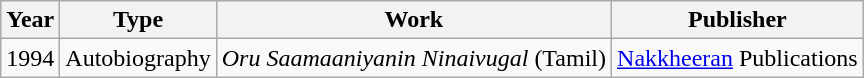<table class="wikitable">
<tr>
<th>Year</th>
<th>Type</th>
<th>Work</th>
<th>Publisher</th>
</tr>
<tr>
<td>1994</td>
<td>Autobiography</td>
<td><em>Oru Saamaaniyanin Ninaivugal</em> (Tamil)</td>
<td><a href='#'>Nakkheeran</a> Publications</td>
</tr>
</table>
